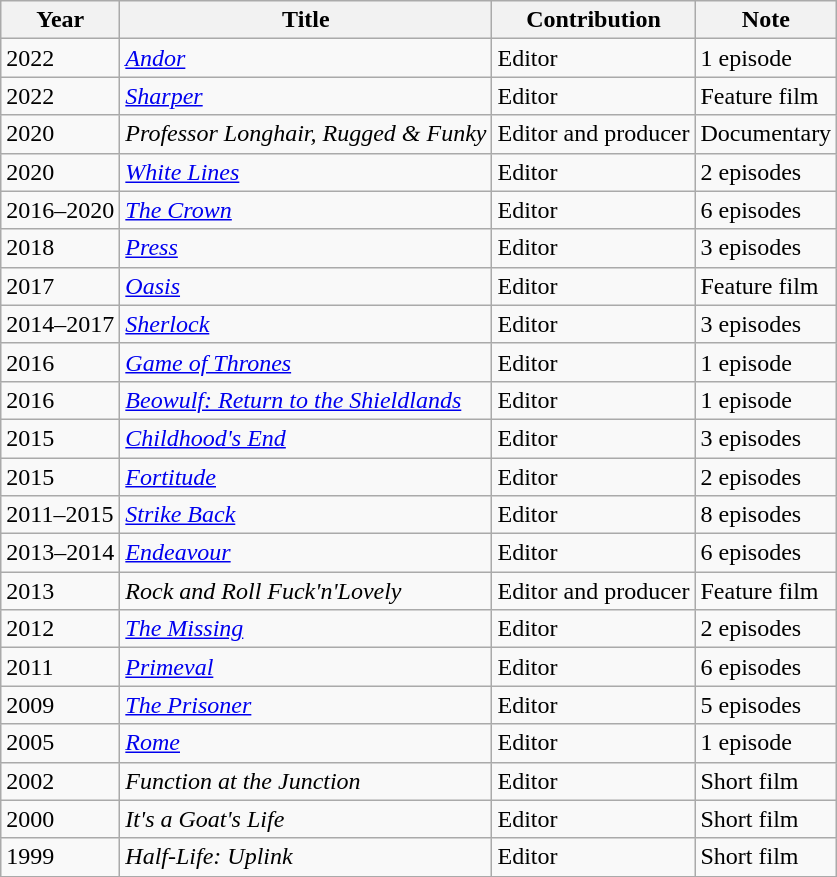<table class="wikitable sortable">
<tr>
<th>Year</th>
<th>Title</th>
<th>Contribution</th>
<th>Note</th>
</tr>
<tr>
<td>2022</td>
<td><em><a href='#'>Andor</a></em></td>
<td>Editor</td>
<td>1 episode</td>
</tr>
<tr>
<td>2022</td>
<td><em><a href='#'>Sharper</a></em></td>
<td>Editor</td>
<td>Feature film</td>
</tr>
<tr>
<td>2020</td>
<td><em>Professor Longhair, Rugged & Funky</em></td>
<td>Editor and producer</td>
<td>Documentary</td>
</tr>
<tr>
<td>2020</td>
<td><em><a href='#'>White Lines</a></em></td>
<td>Editor</td>
<td>2 episodes</td>
</tr>
<tr>
<td>2016–2020</td>
<td><em><a href='#'>The Crown</a></em></td>
<td>Editor</td>
<td>6 episodes</td>
</tr>
<tr>
<td>2018</td>
<td><em><a href='#'>Press</a></em></td>
<td>Editor</td>
<td>3 episodes</td>
</tr>
<tr>
<td>2017</td>
<td><em><a href='#'>Oasis</a></em></td>
<td>Editor</td>
<td>Feature film</td>
</tr>
<tr>
<td>2014–2017</td>
<td><em><a href='#'>Sherlock</a></em></td>
<td>Editor</td>
<td>3 episodes</td>
</tr>
<tr>
<td>2016</td>
<td><em><a href='#'>Game of Thrones</a></em></td>
<td>Editor</td>
<td>1 episode</td>
</tr>
<tr>
<td>2016</td>
<td><em><a href='#'>Beowulf: Return to the Shieldlands</a></em></td>
<td>Editor</td>
<td>1 episode</td>
</tr>
<tr>
<td>2015</td>
<td><em><a href='#'>Childhood's End</a></em></td>
<td>Editor</td>
<td>3 episodes</td>
</tr>
<tr>
<td>2015</td>
<td><em><a href='#'>Fortitude</a></em></td>
<td>Editor</td>
<td>2 episodes</td>
</tr>
<tr>
<td>2011–2015</td>
<td><em><a href='#'>Strike Back</a></em></td>
<td>Editor</td>
<td>8 episodes</td>
</tr>
<tr>
<td>2013–2014</td>
<td><em><a href='#'>Endeavour</a></em></td>
<td>Editor</td>
<td>6 episodes</td>
</tr>
<tr>
<td>2013</td>
<td><em>Rock and Roll Fuck'n'Lovely</em></td>
<td>Editor and producer</td>
<td>Feature film</td>
</tr>
<tr>
<td>2012</td>
<td><em><a href='#'>The Missing</a></em></td>
<td>Editor</td>
<td>2 episodes</td>
</tr>
<tr>
<td>2011</td>
<td><em><a href='#'>Primeval</a></em></td>
<td>Editor</td>
<td>6 episodes</td>
</tr>
<tr>
<td>2009</td>
<td><em><a href='#'>The Prisoner</a></em></td>
<td>Editor</td>
<td>5 episodes</td>
</tr>
<tr>
<td>2005</td>
<td><em><a href='#'>Rome</a></em></td>
<td>Editor</td>
<td>1 episode</td>
</tr>
<tr>
<td>2002</td>
<td><em>Function at the Junction</em></td>
<td>Editor</td>
<td>Short film</td>
</tr>
<tr>
<td>2000</td>
<td><em>It's a Goat's Life</em></td>
<td>Editor</td>
<td>Short film</td>
</tr>
<tr>
<td>1999</td>
<td><em>Half-Life: Uplink</em></td>
<td>Editor</td>
<td>Short film</td>
</tr>
</table>
